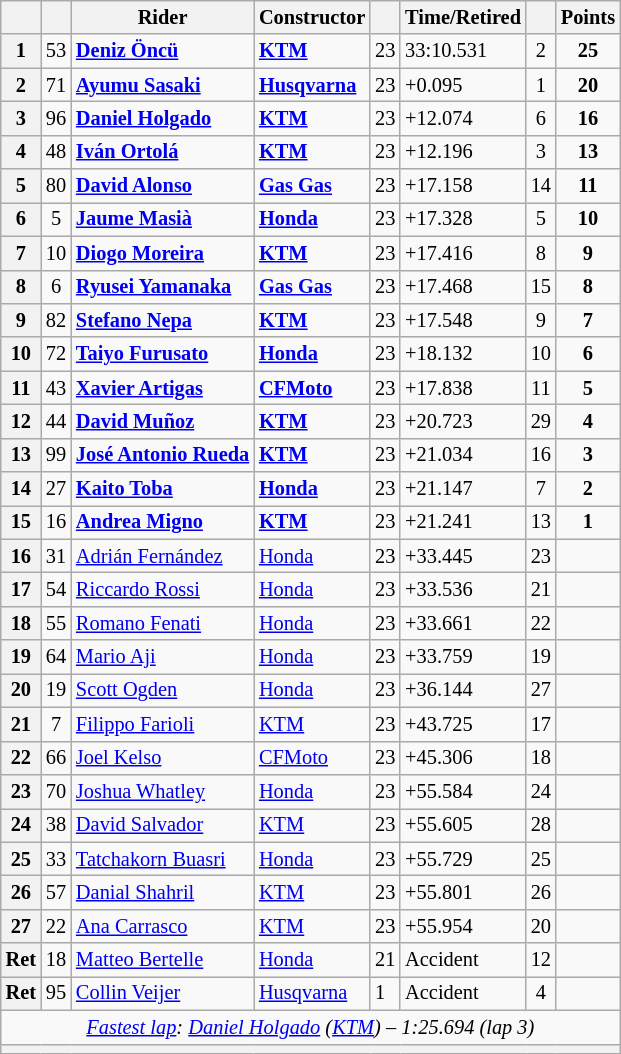<table class="wikitable sortable" style="font-size: 85%;">
<tr>
<th scope="col"></th>
<th scope="col"></th>
<th scope="col">Rider</th>
<th scope="col">Constructor</th>
<th scope="col" class="unsortable"></th>
<th scope="col" class="unsortable">Time/Retired</th>
<th scope="col"></th>
<th scope="col">Points</th>
</tr>
<tr>
<th scope="row">1</th>
<td align="center">53</td>
<td data-sort-value="onc"> <strong><a href='#'>Deniz Öncü</a></strong></td>
<td><strong><a href='#'>KTM</a></strong></td>
<td>23</td>
<td>33:10.531</td>
<td align="center">2</td>
<td align="center"><strong>25</strong></td>
</tr>
<tr>
<th scope="row">2</th>
<td align="center">71</td>
<td data-sort-value="sas"> <strong><a href='#'>Ayumu Sasaki</a></strong></td>
<td><strong><a href='#'>Husqvarna</a></strong></td>
<td>23</td>
<td>+0.095</td>
<td align="center">1</td>
<td align="center"><strong>20</strong></td>
</tr>
<tr>
<th scope="row">3</th>
<td align="center">96</td>
<td data-sort-value="hol"> <strong><a href='#'>Daniel Holgado</a></strong></td>
<td><strong><a href='#'>KTM</a></strong></td>
<td>23</td>
<td>+12.074</td>
<td align="center">6</td>
<td align="center"><strong>16</strong></td>
</tr>
<tr>
<th scope="row">4</th>
<td align="center">48</td>
<td data-sort-value="ort"> <strong><a href='#'>Iván Ortolá</a></strong></td>
<td><strong><a href='#'>KTM</a></strong></td>
<td>23</td>
<td>+12.196</td>
<td align="center">3</td>
<td align="center"><strong>13</strong></td>
</tr>
<tr>
<th scope="row">5</th>
<td align="center">80</td>
<td data-sort-value="alo"> <strong><a href='#'>David Alonso</a></strong></td>
<td><strong><a href='#'>Gas Gas</a></strong></td>
<td>23</td>
<td>+17.158</td>
<td align="center">14</td>
<td align="center"><strong>11</strong></td>
</tr>
<tr>
<th scope="row">6</th>
<td align="center">5</td>
<td data-sort-value="mas"> <strong><a href='#'>Jaume Masià</a></strong></td>
<td><strong><a href='#'>Honda</a></strong></td>
<td>23</td>
<td>+17.328</td>
<td align="center">5</td>
<td align="center"><strong>10</strong></td>
</tr>
<tr>
<th scope="row">7</th>
<td align="center">10</td>
<td data-sort-value="mor"> <strong><a href='#'>Diogo Moreira</a></strong></td>
<td><strong><a href='#'>KTM</a></strong></td>
<td>23</td>
<td>+17.416</td>
<td align="center">8</td>
<td align="center"><strong>9</strong></td>
</tr>
<tr>
<th scope="row">8</th>
<td align="center">6</td>
<td data-sort-value="yam"> <strong><a href='#'>Ryusei Yamanaka</a></strong></td>
<td><strong><a href='#'>Gas Gas</a></strong></td>
<td>23</td>
<td>+17.468</td>
<td align="center">15</td>
<td align="center"><strong>8</strong></td>
</tr>
<tr>
<th scope="row">9</th>
<td align="center">82</td>
<td data-sort-value="nep"> <strong><a href='#'>Stefano Nepa</a></strong></td>
<td><strong><a href='#'>KTM</a></strong></td>
<td>23</td>
<td>+17.548</td>
<td align="center">9</td>
<td align="center"><strong>7</strong></td>
</tr>
<tr>
<th scope="row">10</th>
<td align="center">72</td>
<td data-sort-value="fur"> <strong><a href='#'>Taiyo Furusato</a></strong></td>
<td><strong><a href='#'>Honda</a></strong></td>
<td>23</td>
<td>+18.132</td>
<td align="center">10</td>
<td align="center"><strong>6</strong></td>
</tr>
<tr>
<th scope="row">11</th>
<td align="center">43</td>
<td data-sort-value="art"> <strong><a href='#'>Xavier Artigas</a></strong></td>
<td><strong><a href='#'>CFMoto</a></strong></td>
<td>23</td>
<td>+17.838</td>
<td align="center">11</td>
<td align="center"><strong>5</strong></td>
</tr>
<tr>
<th scope="row">12</th>
<td align="center">44</td>
<td data-sort-value="mun"> <strong><a href='#'>David Muñoz</a></strong></td>
<td><strong><a href='#'>KTM</a></strong></td>
<td>23</td>
<td>+20.723</td>
<td align="center">29</td>
<td align="center"><strong>4</strong></td>
</tr>
<tr>
<th scope="row">13</th>
<td align="center">99</td>
<td data-sort-value="rue"> <strong><a href='#'>José Antonio Rueda</a></strong></td>
<td><strong><a href='#'>KTM</a></strong></td>
<td>23</td>
<td>+21.034</td>
<td align="center">16</td>
<td align="center"><strong>3</strong></td>
</tr>
<tr>
<th scope="row">14</th>
<td align="center">27</td>
<td data-sort-value="tob"> <strong><a href='#'>Kaito Toba</a></strong></td>
<td><strong><a href='#'>Honda</a></strong></td>
<td>23</td>
<td>+21.147</td>
<td align="center">7</td>
<td align="center"><strong>2</strong></td>
</tr>
<tr>
<th scope="row">15</th>
<td align="center">16</td>
<td data-sort-value="mig"> <strong><a href='#'>Andrea Migno</a></strong></td>
<td><strong><a href='#'>KTM</a></strong></td>
<td>23</td>
<td>+21.241</td>
<td align="center">13</td>
<td align="center"><strong>1</strong></td>
</tr>
<tr>
<th scope="row">16</th>
<td align="center">31</td>
<td data-sort-value="fer"> <a href='#'>Adrián Fernández</a></td>
<td><a href='#'>Honda</a></td>
<td>23</td>
<td>+33.445</td>
<td align="center">23</td>
<td></td>
</tr>
<tr>
<th scope="row">17</th>
<td align="center">54</td>
<td data-sort-value="ros"> <a href='#'>Riccardo Rossi</a></td>
<td><a href='#'>Honda</a></td>
<td>23</td>
<td>+33.536</td>
<td align="center">21</td>
<td></td>
</tr>
<tr>
<th scope="row">18</th>
<td align="center">55</td>
<td data-sort-value="fen"> <a href='#'>Romano Fenati</a></td>
<td><a href='#'>Honda</a></td>
<td>23</td>
<td>+33.661</td>
<td align="center">22</td>
<td></td>
</tr>
<tr>
<th scope="row">19</th>
<td align="center">64</td>
<td data-sort-value="aji"> <a href='#'>Mario Aji</a></td>
<td><a href='#'>Honda</a></td>
<td>23</td>
<td>+33.759</td>
<td align="center">19</td>
<td></td>
</tr>
<tr>
<th scope="row">20</th>
<td align="center">19</td>
<td data-sort-value="ogd"> <a href='#'>Scott Ogden</a></td>
<td><a href='#'>Honda</a></td>
<td>23</td>
<td>+36.144</td>
<td align="center">27</td>
<td></td>
</tr>
<tr>
<th scope="row">21</th>
<td align="center">7</td>
<td data-sort-value="far"> <a href='#'>Filippo Farioli</a></td>
<td><a href='#'>KTM</a></td>
<td>23</td>
<td>+43.725</td>
<td align="center">17</td>
<td align="center"></td>
</tr>
<tr>
<th scope="row">22</th>
<td align="center">66</td>
<td data-sort-value="kel"> <a href='#'>Joel Kelso</a></td>
<td><a href='#'>CFMoto</a></td>
<td>23</td>
<td>+45.306</td>
<td align="center">18</td>
<td></td>
</tr>
<tr>
<th scope="row">23</th>
<td align="center">70</td>
<td data-sort-value="wha"> <a href='#'>Joshua Whatley</a></td>
<td><a href='#'>Honda</a></td>
<td>23</td>
<td>+55.584</td>
<td align="center">24</td>
<td></td>
</tr>
<tr>
<th scope="row">24</th>
<td align="center">38</td>
<td data-sort-value="sal"> <a href='#'>David Salvador</a></td>
<td><a href='#'>KTM</a></td>
<td>23</td>
<td>+55.605</td>
<td align="center">28</td>
<td></td>
</tr>
<tr>
<th scope="row">25</th>
<td align="center">33</td>
<td data-sort-value="bua"> <a href='#'>Tatchakorn Buasri</a></td>
<td><a href='#'>Honda</a></td>
<td>23</td>
<td>+55.729</td>
<td align="center">25</td>
<td></td>
</tr>
<tr>
<th scope="row">26</th>
<td align="center">57</td>
<td data-sort-value="dan"> <a href='#'>Danial Shahril</a></td>
<td><a href='#'>KTM</a></td>
<td>23</td>
<td>+55.801</td>
<td align="center">26</td>
<td></td>
</tr>
<tr>
<th scope="row">27</th>
<td align="center">22</td>
<td data-sort-value="car"> <a href='#'>Ana Carrasco</a></td>
<td><a href='#'>KTM</a></td>
<td>23</td>
<td>+55.954</td>
<td align="center">20</td>
<td></td>
</tr>
<tr>
<th scope="row">Ret</th>
<td align="center">18</td>
<td data-sort-value="ber"> <a href='#'>Matteo Bertelle</a></td>
<td><a href='#'>Honda</a></td>
<td>21</td>
<td>Accident</td>
<td align="center">12</td>
<td></td>
</tr>
<tr>
<th scope="row">Ret</th>
<td align="center">95</td>
<td data-sort-value="vei"> <a href='#'>Collin Veijer</a></td>
<td><a href='#'>Husqvarna</a></td>
<td>1</td>
<td>Accident</td>
<td align="center">4</td>
<td></td>
</tr>
<tr class="sortbottom">
<td colspan="8" style="text-align:center"><em><a href='#'>Fastest lap</a>:  <a href='#'>Daniel Holgado</a> (<a href='#'>KTM</a>) – 1:25.694 (lap 3)</em></td>
</tr>
<tr>
<th colspan=8></th>
</tr>
</table>
